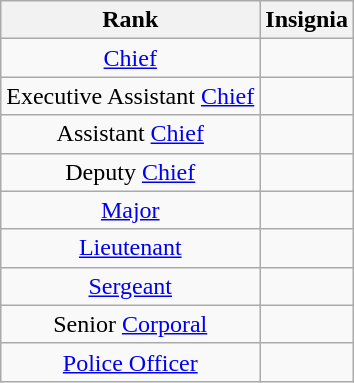<table class="wikitable">
<tr>
<th>Rank</th>
<th>Insignia</th>
</tr>
<tr>
<td style="text-align:center;"><a href='#'>Chief</a></td>
<td style="text-align:center;"></td>
</tr>
<tr>
<td style="text-align:center;">Executive Assistant <a href='#'>Chief</a></td>
<td style="text-align:center;"></td>
</tr>
<tr>
<td style="text-align:center;">Assistant <a href='#'>Chief</a></td>
<td style="text-align:center;"></td>
</tr>
<tr>
<td style="text-align:center;">Deputy <a href='#'>Chief</a></td>
<td style="text-align:center;"></td>
</tr>
<tr>
<td style="text-align:center;"><a href='#'>Major</a></td>
<td style="text-align:center;"></td>
</tr>
<tr>
<td style="text-align:center;"><a href='#'>Lieutenant</a></td>
<td style="text-align:center;"></td>
</tr>
<tr>
<td style="text-align:center;"><a href='#'>Sergeant</a></td>
<td style="text-align:center;"></td>
</tr>
<tr>
<td style="text-align:center;">Senior <a href='#'>Corporal</a></td>
<td style="text-align:center;"></td>
</tr>
<tr style="text-align:center;">
<td><a href='#'>Police Officer</a></td>
<td style="text-align:center;"></td>
</tr>
</table>
